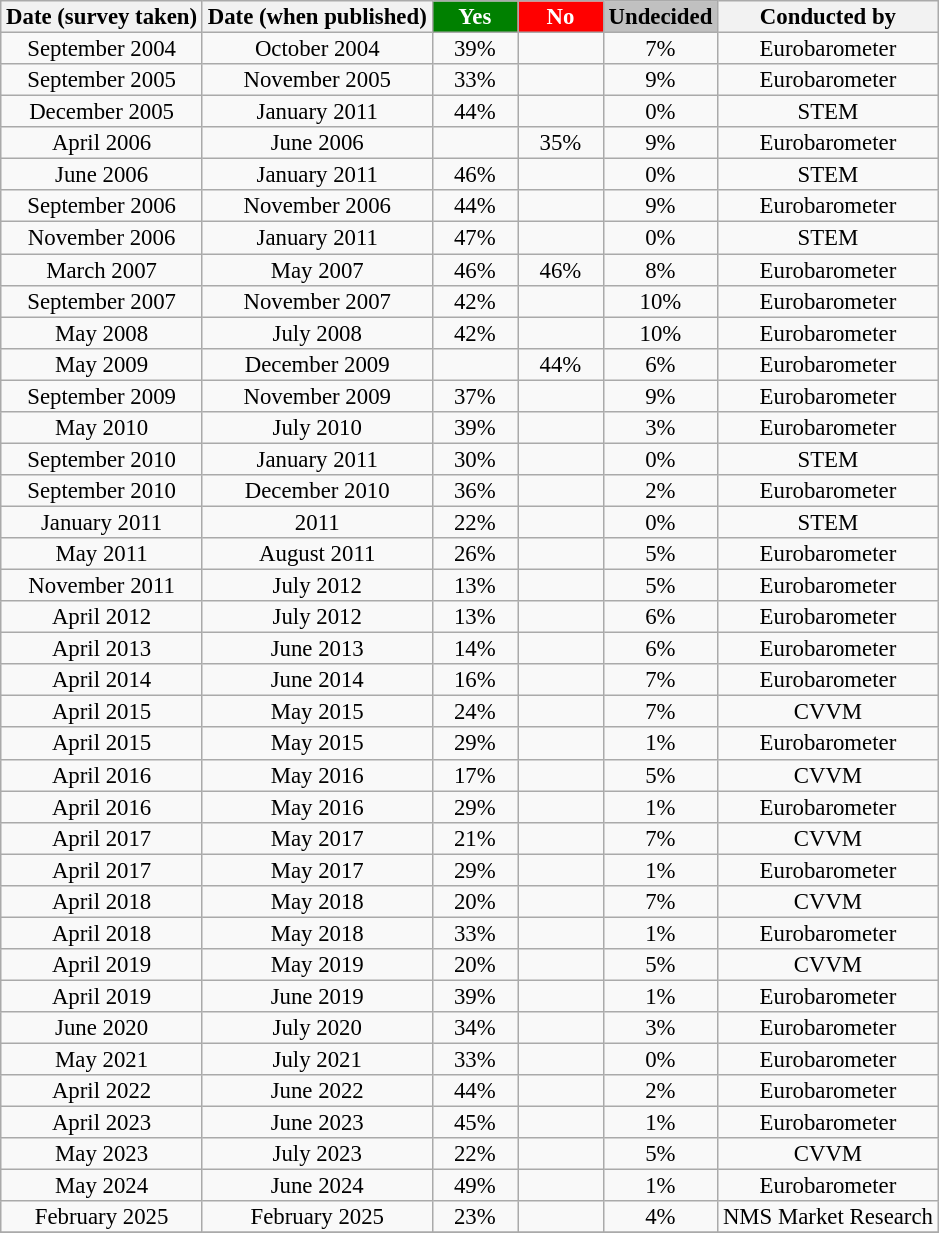<table class="wikitable sortable" style="text-align:center;font-size:95%;line-height:14px">
<tr>
<th>Date (survey taken)</th>
<th>Date (when published)</th>
<th style="background:green; color:white; width:50px">Yes</th>
<th style="background:red; color:white; width:50px">No</th>
<th style="background:silver; color:black; width:50px">Undecided</th>
<th>Conducted by</th>
</tr>
<tr>
<td>September 2004</td>
<td>October 2004</td>
<td>39%</td>
<td></td>
<td>7%</td>
<td>Eurobarometer</td>
</tr>
<tr>
<td>September 2005</td>
<td>November 2005</td>
<td>33%</td>
<td></td>
<td>9%</td>
<td>Eurobarometer</td>
</tr>
<tr>
<td>December 2005</td>
<td>January 2011</td>
<td>44%</td>
<td></td>
<td>0%</td>
<td>STEM</td>
</tr>
<tr>
<td>April 2006</td>
<td>June 2006</td>
<td></td>
<td>35%</td>
<td>9%</td>
<td>Eurobarometer</td>
</tr>
<tr>
<td>June 2006</td>
<td>January 2011</td>
<td>46%</td>
<td></td>
<td>0%</td>
<td>STEM</td>
</tr>
<tr>
<td>September 2006</td>
<td>November 2006</td>
<td>44%</td>
<td></td>
<td>9%</td>
<td>Eurobarometer</td>
</tr>
<tr>
<td>November 2006</td>
<td>January 2011</td>
<td>47%</td>
<td></td>
<td>0%</td>
<td>STEM</td>
</tr>
<tr>
<td>March 2007</td>
<td>May 2007</td>
<td>46%</td>
<td>46%</td>
<td>8%</td>
<td>Eurobarometer</td>
</tr>
<tr>
<td>September 2007</td>
<td>November 2007</td>
<td>42%</td>
<td></td>
<td>10%</td>
<td>Eurobarometer</td>
</tr>
<tr>
<td>May 2008</td>
<td>July 2008</td>
<td>42%</td>
<td></td>
<td>10%</td>
<td>Eurobarometer</td>
</tr>
<tr>
<td>May 2009</td>
<td>December 2009</td>
<td></td>
<td>44%</td>
<td>6%</td>
<td>Eurobarometer</td>
</tr>
<tr>
<td>September 2009</td>
<td>November 2009</td>
<td>37%</td>
<td></td>
<td>9%</td>
<td>Eurobarometer</td>
</tr>
<tr>
<td>May 2010</td>
<td>July 2010</td>
<td>39%</td>
<td></td>
<td>3%</td>
<td>Eurobarometer</td>
</tr>
<tr>
<td>September 2010</td>
<td>January 2011</td>
<td>30%</td>
<td></td>
<td>0%</td>
<td>STEM</td>
</tr>
<tr>
<td>September 2010</td>
<td>December 2010</td>
<td>36%</td>
<td></td>
<td>2%</td>
<td>Eurobarometer</td>
</tr>
<tr>
<td>January 2011</td>
<td>2011</td>
<td>22%</td>
<td></td>
<td>0%</td>
<td>STEM</td>
</tr>
<tr>
<td>May 2011</td>
<td>August 2011</td>
<td>26%</td>
<td></td>
<td>5%</td>
<td>Eurobarometer</td>
</tr>
<tr>
<td>November 2011</td>
<td>July 2012</td>
<td>13%</td>
<td></td>
<td>5%</td>
<td>Eurobarometer</td>
</tr>
<tr>
<td>April 2012</td>
<td>July 2012</td>
<td>13%</td>
<td></td>
<td>6%</td>
<td>Eurobarometer</td>
</tr>
<tr>
<td>April 2013</td>
<td>June 2013</td>
<td>14%</td>
<td></td>
<td>6%</td>
<td>Eurobarometer</td>
</tr>
<tr>
<td>April 2014</td>
<td>June 2014</td>
<td>16%</td>
<td></td>
<td>7%</td>
<td>Eurobarometer</td>
</tr>
<tr>
<td>April 2015</td>
<td>May 2015</td>
<td>24%</td>
<td></td>
<td>7%</td>
<td>CVVM</td>
</tr>
<tr>
<td>April 2015</td>
<td>May 2015</td>
<td>29%</td>
<td></td>
<td>1%</td>
<td>Eurobarometer</td>
</tr>
<tr>
<td>April 2016</td>
<td>May 2016</td>
<td>17%</td>
<td></td>
<td>5%</td>
<td>CVVM</td>
</tr>
<tr>
<td>April 2016</td>
<td>May 2016</td>
<td>29%</td>
<td></td>
<td>1%</td>
<td>Eurobarometer</td>
</tr>
<tr>
<td>April 2017</td>
<td>May 2017</td>
<td>21%</td>
<td></td>
<td>7%</td>
<td>CVVM</td>
</tr>
<tr>
<td>April 2017</td>
<td>May 2017</td>
<td>29%</td>
<td></td>
<td>1%</td>
<td>Eurobarometer</td>
</tr>
<tr>
<td>April 2018</td>
<td>May 2018</td>
<td>20%</td>
<td></td>
<td>7%</td>
<td>CVVM</td>
</tr>
<tr>
<td>April 2018</td>
<td>May 2018</td>
<td>33%</td>
<td></td>
<td>1%</td>
<td>Eurobarometer</td>
</tr>
<tr>
<td>April 2019</td>
<td>May 2019</td>
<td>20%</td>
<td></td>
<td>5%</td>
<td>CVVM</td>
</tr>
<tr>
<td>April 2019</td>
<td>June 2019</td>
<td>39%</td>
<td></td>
<td>1%</td>
<td>Eurobarometer</td>
</tr>
<tr>
<td>June 2020</td>
<td>July 2020</td>
<td>34%</td>
<td></td>
<td>3%</td>
<td>Eurobarometer</td>
</tr>
<tr>
<td>May 2021</td>
<td>July 2021</td>
<td>33%</td>
<td></td>
<td>0%</td>
<td>Eurobarometer</td>
</tr>
<tr>
<td>April 2022</td>
<td>June 2022</td>
<td>44%</td>
<td></td>
<td>2%</td>
<td>Eurobarometer</td>
</tr>
<tr>
<td>April 2023</td>
<td>June 2023</td>
<td>45%</td>
<td></td>
<td>1%</td>
<td>Eurobarometer</td>
</tr>
<tr>
<td>May 2023</td>
<td>July 2023</td>
<td>22%</td>
<td></td>
<td>5%</td>
<td>CVVM</td>
</tr>
<tr>
<td>May 2024</td>
<td>June 2024</td>
<td>49%</td>
<td></td>
<td>1%</td>
<td>Eurobarometer</td>
</tr>
<tr>
<td>February 2025</td>
<td>February 2025</td>
<td>23%</td>
<td></td>
<td>4%</td>
<td>NMS Market Research</td>
</tr>
<tr>
</tr>
</table>
